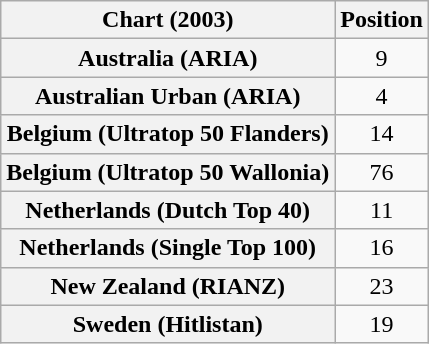<table class="wikitable sortable plainrowheaders" style="text-align:center">
<tr>
<th>Chart (2003)</th>
<th>Position</th>
</tr>
<tr>
<th scope="row">Australia (ARIA)</th>
<td>9</td>
</tr>
<tr>
<th scope="row">Australian Urban (ARIA)</th>
<td>4</td>
</tr>
<tr>
<th scope="row">Belgium (Ultratop 50 Flanders)</th>
<td>14</td>
</tr>
<tr>
<th scope="row">Belgium (Ultratop 50 Wallonia)</th>
<td>76</td>
</tr>
<tr>
<th scope="row">Netherlands (Dutch Top 40)</th>
<td>11</td>
</tr>
<tr>
<th scope="row">Netherlands (Single Top 100)</th>
<td>16</td>
</tr>
<tr>
<th scope="row">New Zealand (RIANZ)</th>
<td>23</td>
</tr>
<tr>
<th scope="row">Sweden (Hitlistan)</th>
<td>19</td>
</tr>
</table>
